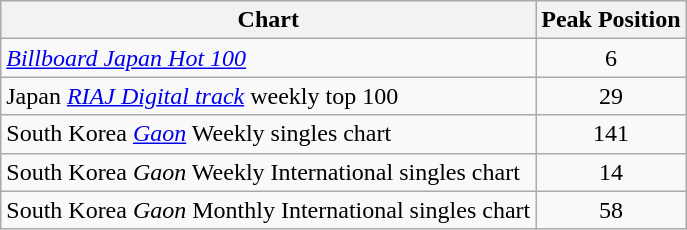<table class="wikitable sortable">
<tr>
<th style="text-align:center;">Chart</th>
<th style="text-align:center;">Peak Position</th>
</tr>
<tr>
<td align="left"><em><a href='#'>Billboard Japan Hot 100</a></em></td>
<td style="text-align:center;">6</td>
</tr>
<tr>
<td align="left">Japan <em><a href='#'>RIAJ Digital track</a></em> weekly top 100</td>
<td style="text-align:center;">29</td>
</tr>
<tr>
<td>South Korea <em><a href='#'>Gaon</a></em> Weekly singles chart</td>
<td align="center">141</td>
</tr>
<tr>
<td>South Korea <em>Gaon</em> Weekly International singles chart</td>
<td align="center">14</td>
</tr>
<tr>
<td>South Korea <em>Gaon</em> Monthly International singles chart</td>
<td align="center">58</td>
</tr>
</table>
